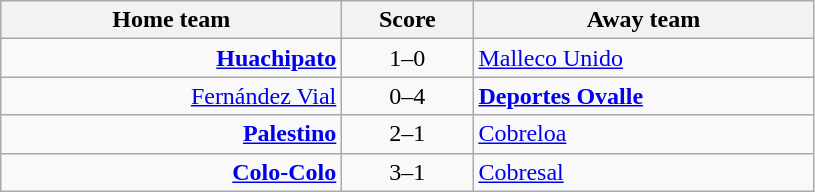<table class="wikitable" style="text-align: center">
<tr>
<th width=220>Home team</th>
<th width=80>Score</th>
<th width=220>Away team</th>
</tr>
<tr>
<td align=right><strong><a href='#'>Huachipato</a></strong></td>
<td>1–0</td>
<td align=left><a href='#'>Malleco Unido</a></td>
</tr>
<tr>
<td align=right><a href='#'>Fernández Vial</a></td>
<td>0–4</td>
<td align=left><strong><a href='#'>Deportes Ovalle</a></strong></td>
</tr>
<tr>
<td align=right><strong><a href='#'>Palestino</a></strong></td>
<td>2–1</td>
<td align=left><a href='#'>Cobreloa</a></td>
</tr>
<tr>
<td align=right><strong><a href='#'>Colo-Colo</a></strong></td>
<td>3–1</td>
<td align=left><a href='#'>Cobresal</a></td>
</tr>
</table>
